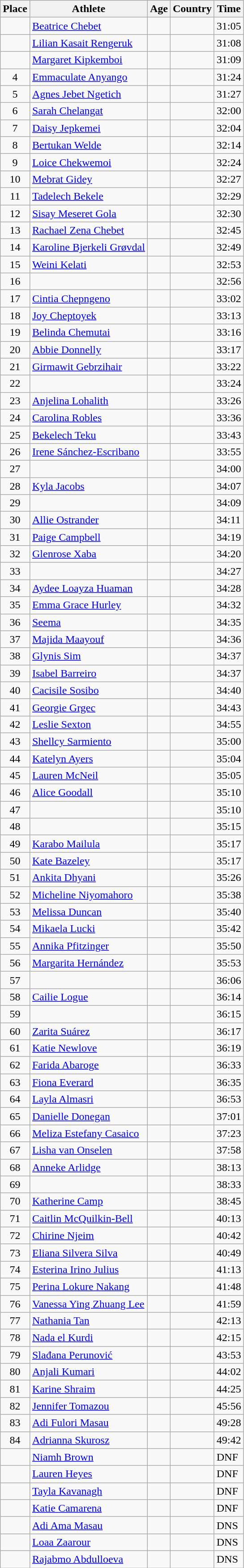<table class="wikitable mw-datatable sortable">
<tr>
<th>Place</th>
<th>Athlete</th>
<th>Age</th>
<th>Country</th>
<th>Time</th>
</tr>
<tr>
<td align=center></td>
<td><a href='#'>Beatrice Chebet</a></td>
<td></td>
<td></td>
<td>31:05</td>
</tr>
<tr>
<td align=center></td>
<td><a href='#'>Lilian Kasait Rengeruk</a></td>
<td></td>
<td></td>
<td>31:08</td>
</tr>
<tr>
<td align=center></td>
<td><a href='#'>Margaret Kipkemboi</a></td>
<td></td>
<td></td>
<td>31:09</td>
</tr>
<tr>
<td align=center>4</td>
<td><a href='#'>Emmaculate Anyango</a></td>
<td></td>
<td></td>
<td>31:24</td>
</tr>
<tr>
<td align=center>5</td>
<td><a href='#'>Agnes Jebet Ngetich</a></td>
<td></td>
<td></td>
<td>31:27</td>
</tr>
<tr>
<td align=center>6</td>
<td><a href='#'>Sarah Chelangat</a></td>
<td></td>
<td></td>
<td>32:00</td>
</tr>
<tr>
<td align=center>7</td>
<td><a href='#'>Daisy Jepkemei</a></td>
<td></td>
<td></td>
<td>32:04</td>
</tr>
<tr>
<td align=center>8</td>
<td><a href='#'>Bertukan Welde</a></td>
<td></td>
<td></td>
<td>32:14</td>
</tr>
<tr>
<td align=center>9</td>
<td><a href='#'>Loice Chekwemoi</a></td>
<td></td>
<td></td>
<td>32:24</td>
</tr>
<tr>
<td align=center>10</td>
<td><a href='#'>Mebrat Gidey</a></td>
<td></td>
<td></td>
<td>32:27</td>
</tr>
<tr>
<td align=center>11</td>
<td><a href='#'>Tadelech Bekele</a></td>
<td></td>
<td></td>
<td>32:29</td>
</tr>
<tr>
<td align=center>12</td>
<td><a href='#'>Sisay Meseret Gola</a></td>
<td></td>
<td></td>
<td>32:30</td>
</tr>
<tr>
<td align=center>13</td>
<td><a href='#'>Rachael Zena Chebet</a></td>
<td></td>
<td></td>
<td>32:45</td>
</tr>
<tr>
<td align=center>14</td>
<td><a href='#'>Karoline Bjerkeli Grøvdal</a></td>
<td></td>
<td></td>
<td>32:49</td>
</tr>
<tr>
<td align=center>15</td>
<td><a href='#'>Weini Kelati</a></td>
<td></td>
<td></td>
<td>32:53</td>
</tr>
<tr>
<td align=center>16</td>
<td></td>
<td></td>
<td></td>
<td>32:56</td>
</tr>
<tr>
<td align=center>17</td>
<td><a href='#'>Cintia Chepngeno</a></td>
<td></td>
<td></td>
<td>33:02</td>
</tr>
<tr>
<td align=center>18</td>
<td><a href='#'>Joy Cheptoyek</a></td>
<td></td>
<td></td>
<td>33:13</td>
</tr>
<tr>
<td align=center>19</td>
<td><a href='#'>Belinda Chemutai</a></td>
<td></td>
<td></td>
<td>33:16</td>
</tr>
<tr>
<td align=center>20</td>
<td><a href='#'>Abbie Donnelly</a></td>
<td></td>
<td></td>
<td>33:17</td>
</tr>
<tr>
<td align=center>21</td>
<td><a href='#'>Girmawit Gebrzihair</a></td>
<td></td>
<td></td>
<td>33:22</td>
</tr>
<tr>
<td align=center>22</td>
<td></td>
<td></td>
<td></td>
<td>33:24</td>
</tr>
<tr>
<td align=center>23</td>
<td><a href='#'>Anjelina Lohalith</a></td>
<td></td>
<td></td>
<td>33:26</td>
</tr>
<tr>
<td align=center>24</td>
<td><a href='#'>Carolina Robles</a></td>
<td></td>
<td></td>
<td>33:36</td>
</tr>
<tr>
<td align=center>25</td>
<td><a href='#'>Bekelech Teku</a></td>
<td></td>
<td></td>
<td>33:43</td>
</tr>
<tr>
<td align=center>26</td>
<td><a href='#'>Irene Sánchez-Escribano</a></td>
<td></td>
<td></td>
<td>33:55</td>
</tr>
<tr>
<td align=center>27</td>
<td></td>
<td></td>
<td></td>
<td>34:00</td>
</tr>
<tr>
<td align=center>28</td>
<td><a href='#'>Kyla Jacobs</a></td>
<td></td>
<td></td>
<td>34:07</td>
</tr>
<tr>
<td align=center>29</td>
<td></td>
<td></td>
<td></td>
<td>34:09</td>
</tr>
<tr>
<td align=center>30</td>
<td><a href='#'>Allie Ostrander</a></td>
<td></td>
<td></td>
<td>34:11</td>
</tr>
<tr>
<td align=center>31</td>
<td><a href='#'>Paige Campbell</a></td>
<td></td>
<td></td>
<td>34:19</td>
</tr>
<tr>
<td align=center>32</td>
<td><a href='#'>Glenrose Xaba</a></td>
<td></td>
<td></td>
<td>34:20</td>
</tr>
<tr>
<td align=center>33</td>
<td></td>
<td></td>
<td></td>
<td>34:27</td>
</tr>
<tr>
<td align=center>34</td>
<td><a href='#'>Aydee Loayza Huaman</a></td>
<td></td>
<td></td>
<td>34:28</td>
</tr>
<tr>
<td align=center>35</td>
<td><a href='#'>Emma Grace Hurley</a></td>
<td></td>
<td></td>
<td>34:32</td>
</tr>
<tr>
<td align=center>36</td>
<td><a href='#'>Seema</a></td>
<td></td>
<td></td>
<td>34:35</td>
</tr>
<tr>
<td align=center>37</td>
<td><a href='#'>Majida Maayouf</a></td>
<td></td>
<td></td>
<td>34:36</td>
</tr>
<tr>
<td align=center>38</td>
<td><a href='#'>Glynis Sim</a></td>
<td></td>
<td></td>
<td>34:37</td>
</tr>
<tr>
<td align=center>39</td>
<td><a href='#'>Isabel Barreiro</a></td>
<td></td>
<td></td>
<td>34:37</td>
</tr>
<tr>
<td align=center>40</td>
<td><a href='#'>Cacisile Sosibo</a></td>
<td></td>
<td></td>
<td>34:40</td>
</tr>
<tr>
<td align=center>41</td>
<td><a href='#'>Georgie Grgec</a></td>
<td></td>
<td></td>
<td>34:43</td>
</tr>
<tr>
<td align=center>42</td>
<td><a href='#'>Leslie Sexton</a></td>
<td></td>
<td></td>
<td>34:55</td>
</tr>
<tr>
<td align=center>43</td>
<td><a href='#'>Shellcy Sarmiento</a></td>
<td></td>
<td></td>
<td>35:00</td>
</tr>
<tr>
<td align=center>44</td>
<td><a href='#'>Katelyn Ayers</a></td>
<td></td>
<td></td>
<td>35:04</td>
</tr>
<tr>
<td align=center>45</td>
<td><a href='#'>Lauren McNeil</a></td>
<td></td>
<td></td>
<td>35:05</td>
</tr>
<tr>
<td align=center>46</td>
<td><a href='#'>Alice Goodall</a></td>
<td></td>
<td></td>
<td>35:10</td>
</tr>
<tr>
<td align=center>47</td>
<td></td>
<td></td>
<td></td>
<td>35:10</td>
</tr>
<tr>
<td align=center>48</td>
<td></td>
<td></td>
<td></td>
<td>35:15</td>
</tr>
<tr>
<td align=center>49</td>
<td><a href='#'>Karabo Mailula</a></td>
<td></td>
<td></td>
<td>35:17</td>
</tr>
<tr>
<td align=center>50</td>
<td><a href='#'>Kate Bazeley</a></td>
<td></td>
<td></td>
<td>35:17</td>
</tr>
<tr>
<td align=center>51</td>
<td><a href='#'>Ankita Dhyani</a></td>
<td></td>
<td></td>
<td>35:26</td>
</tr>
<tr>
<td align=center>52</td>
<td><a href='#'>Micheline Niyomahoro</a></td>
<td></td>
<td></td>
<td>35:38</td>
</tr>
<tr>
<td align=center>53</td>
<td><a href='#'>Melissa Duncan</a></td>
<td></td>
<td></td>
<td>35:40</td>
</tr>
<tr>
<td align=center>54</td>
<td><a href='#'>Mikaela Lucki</a></td>
<td></td>
<td></td>
<td>35:42</td>
</tr>
<tr>
<td align=center>55</td>
<td><a href='#'>Annika Pfitzinger</a></td>
<td></td>
<td></td>
<td>35:50</td>
</tr>
<tr>
<td align=center>56</td>
<td><a href='#'>Margarita Hernández</a></td>
<td></td>
<td></td>
<td>35:53</td>
</tr>
<tr>
<td align=center>57</td>
<td></td>
<td></td>
<td></td>
<td>36:06</td>
</tr>
<tr>
<td align=center>58</td>
<td><a href='#'>Cailie Logue</a></td>
<td></td>
<td></td>
<td>36:14</td>
</tr>
<tr>
<td align=center>59</td>
<td></td>
<td></td>
<td></td>
<td>36:15</td>
</tr>
<tr>
<td align=center>60</td>
<td><a href='#'>Zarita Suárez</a></td>
<td></td>
<td></td>
<td>36:17</td>
</tr>
<tr>
<td align=center>61</td>
<td><a href='#'>Katie Newlove</a></td>
<td></td>
<td></td>
<td>36:19</td>
</tr>
<tr>
<td align=center>62</td>
<td><a href='#'>Farida Abaroge</a></td>
<td></td>
<td></td>
<td>36:33</td>
</tr>
<tr>
<td align=center>63</td>
<td><a href='#'>Fiona Everard</a></td>
<td></td>
<td></td>
<td>36:35</td>
</tr>
<tr>
<td align=center>64</td>
<td><a href='#'>Layla Almasri</a></td>
<td></td>
<td></td>
<td>36:53</td>
</tr>
<tr>
<td align=center>65</td>
<td><a href='#'>Danielle Donegan</a></td>
<td></td>
<td></td>
<td>37:01</td>
</tr>
<tr>
<td align=center>66</td>
<td><a href='#'>Meliza Estefany  Casaico</a></td>
<td></td>
<td></td>
<td>37:23</td>
</tr>
<tr>
<td align=center>67</td>
<td><a href='#'>Lisha van Onselen</a></td>
<td></td>
<td></td>
<td>37:58</td>
</tr>
<tr>
<td align=center>68</td>
<td><a href='#'>Anneke Arlidge</a></td>
<td></td>
<td></td>
<td>38:13</td>
</tr>
<tr>
<td align=center>69</td>
<td></td>
<td></td>
<td></td>
<td>38:33</td>
</tr>
<tr>
<td align=center>70</td>
<td><a href='#'>Katherine Camp</a></td>
<td></td>
<td></td>
<td>38:45</td>
</tr>
<tr>
<td align=center>71</td>
<td><a href='#'>Caitlin McQuilkin-Bell</a></td>
<td></td>
<td></td>
<td>40:13</td>
</tr>
<tr>
<td align=center>72</td>
<td><a href='#'>Chirine Njeim</a></td>
<td></td>
<td></td>
<td>40:42</td>
</tr>
<tr>
<td align=center>73</td>
<td><a href='#'>Eliana Silvera Silva</a></td>
<td></td>
<td></td>
<td>40:49</td>
</tr>
<tr>
<td align=center>74</td>
<td><a href='#'>Esterina Irino Julius</a></td>
<td></td>
<td></td>
<td>41:13</td>
</tr>
<tr>
<td align=center>75</td>
<td><a href='#'>Perina Lokure Nakang</a></td>
<td></td>
<td></td>
<td>41:48</td>
</tr>
<tr>
<td align=center>76</td>
<td><a href='#'>Vanessa Ying Zhuang Lee</a></td>
<td></td>
<td></td>
<td>41:59</td>
</tr>
<tr>
<td align=center>77</td>
<td><a href='#'>Nathania Tan</a></td>
<td></td>
<td></td>
<td>42:13</td>
</tr>
<tr>
<td align=center>78</td>
<td><a href='#'>Nada el Kurdi</a></td>
<td></td>
<td></td>
<td>42:15</td>
</tr>
<tr>
<td align=center>79</td>
<td><a href='#'>Slađana Perunović</a></td>
<td></td>
<td></td>
<td>43:53</td>
</tr>
<tr>
<td align=center>80</td>
<td><a href='#'>Anjali Kumari</a></td>
<td></td>
<td></td>
<td>44:02</td>
</tr>
<tr>
<td align=center>81</td>
<td><a href='#'>Karine Shraim</a></td>
<td></td>
<td></td>
<td>44:25</td>
</tr>
<tr>
<td align=center>82</td>
<td><a href='#'>Jennifer Tomazou</a></td>
<td></td>
<td></td>
<td>45:56</td>
</tr>
<tr>
<td align=center>83</td>
<td><a href='#'>Adi Fulori Masau</a></td>
<td></td>
<td></td>
<td>49:28</td>
</tr>
<tr>
<td align=center>84</td>
<td><a href='#'>Adrianna Skurosz</a></td>
<td></td>
<td></td>
<td>49:42</td>
</tr>
<tr>
<td align=center></td>
<td><a href='#'>Niamh Brown</a></td>
<td></td>
<td></td>
<td>DNF</td>
</tr>
<tr>
<td align=center></td>
<td><a href='#'>Lauren Heyes</a></td>
<td></td>
<td></td>
<td>DNF</td>
</tr>
<tr>
<td align=center></td>
<td><a href='#'>Tayla Kavanagh</a></td>
<td></td>
<td></td>
<td>DNF</td>
</tr>
<tr>
<td align=center></td>
<td><a href='#'>Katie Camarena</a></td>
<td></td>
<td></td>
<td>DNF</td>
</tr>
<tr>
<td align=center></td>
<td><a href='#'>Adi Ama Masau</a></td>
<td></td>
<td></td>
<td>DNS</td>
</tr>
<tr>
<td align=center></td>
<td><a href='#'>Loaa Zaarour</a></td>
<td></td>
<td></td>
<td>DNS</td>
</tr>
<tr>
<td align=center></td>
<td><a href='#'>Rajabmo Abdulloeva</a></td>
<td></td>
<td></td>
<td>DNS</td>
</tr>
</table>
